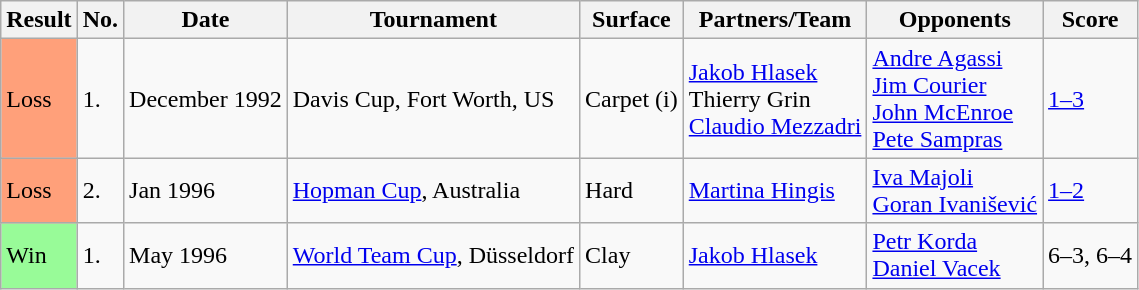<table class="sortable wikitable">
<tr>
<th>Result</th>
<th>No.</th>
<th>Date</th>
<th>Tournament</th>
<th>Surface</th>
<th>Partners/Team</th>
<th>Opponents</th>
<th class="unsortable">Score</th>
</tr>
<tr>
<td style="background:#ffa07a;">Loss</td>
<td>1.</td>
<td>December 1992</td>
<td>Davis Cup, Fort Worth, US</td>
<td>Carpet (i)</td>
<td> <a href='#'>Jakob Hlasek</a><br> Thierry Grin<br> <a href='#'>Claudio Mezzadri</a></td>
<td> <a href='#'>Andre Agassi</a><br>  <a href='#'>Jim Courier</a><br> <a href='#'>John McEnroe</a><br> <a href='#'>Pete Sampras</a></td>
<td><a href='#'>1–3</a></td>
</tr>
<tr>
<td style="background:#ffa07a;">Loss</td>
<td>2.</td>
<td>Jan 1996</td>
<td><a href='#'>Hopman Cup</a>, Australia</td>
<td>Hard</td>
<td> <a href='#'>Martina Hingis</a></td>
<td> <a href='#'>Iva Majoli</a><br> <a href='#'>Goran Ivanišević</a></td>
<td><a href='#'>1–2</a></td>
</tr>
<tr>
<td style="background:#98fb98;">Win</td>
<td>1.</td>
<td>May 1996</td>
<td><a href='#'>World Team Cup</a>, Düsseldorf</td>
<td>Clay</td>
<td> <a href='#'>Jakob Hlasek</a></td>
<td> <a href='#'>Petr Korda</a> <br>  <a href='#'>Daniel Vacek</a></td>
<td>6–3, 6–4</td>
</tr>
</table>
